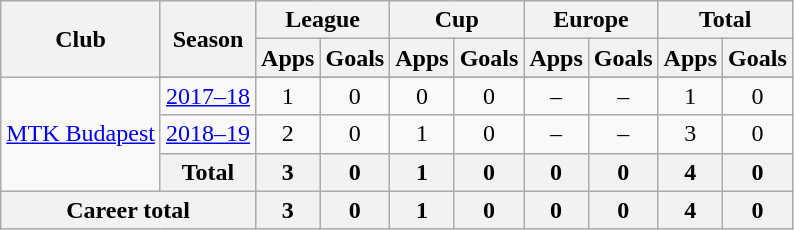<table class="wikitable" style="text-align: center;">
<tr>
<th rowspan="2">Club</th>
<th rowspan="2">Season</th>
<th colspan="2">League</th>
<th colspan="2">Cup</th>
<th colspan="2">Europe</th>
<th colspan="2">Total</th>
</tr>
<tr>
<th>Apps</th>
<th>Goals</th>
<th>Apps</th>
<th>Goals</th>
<th>Apps</th>
<th>Goals</th>
<th>Apps</th>
<th>Goals</th>
</tr>
<tr>
<td rowspan="4"><a href='#'>MTK Budapest</a></td>
</tr>
<tr>
<td><a href='#'>2017–18</a></td>
<td>1</td>
<td>0</td>
<td>0</td>
<td>0</td>
<td>–</td>
<td>–</td>
<td>1</td>
<td>0</td>
</tr>
<tr>
<td><a href='#'>2018–19</a></td>
<td>2</td>
<td>0</td>
<td>1</td>
<td>0</td>
<td>–</td>
<td>–</td>
<td>3</td>
<td>0</td>
</tr>
<tr>
<th>Total</th>
<th>3</th>
<th>0</th>
<th>1</th>
<th>0</th>
<th>0</th>
<th>0</th>
<th>4</th>
<th>0</th>
</tr>
<tr>
<th colspan="2">Career total</th>
<th>3</th>
<th>0</th>
<th>1</th>
<th>0</th>
<th>0</th>
<th>0</th>
<th>4</th>
<th>0</th>
</tr>
</table>
